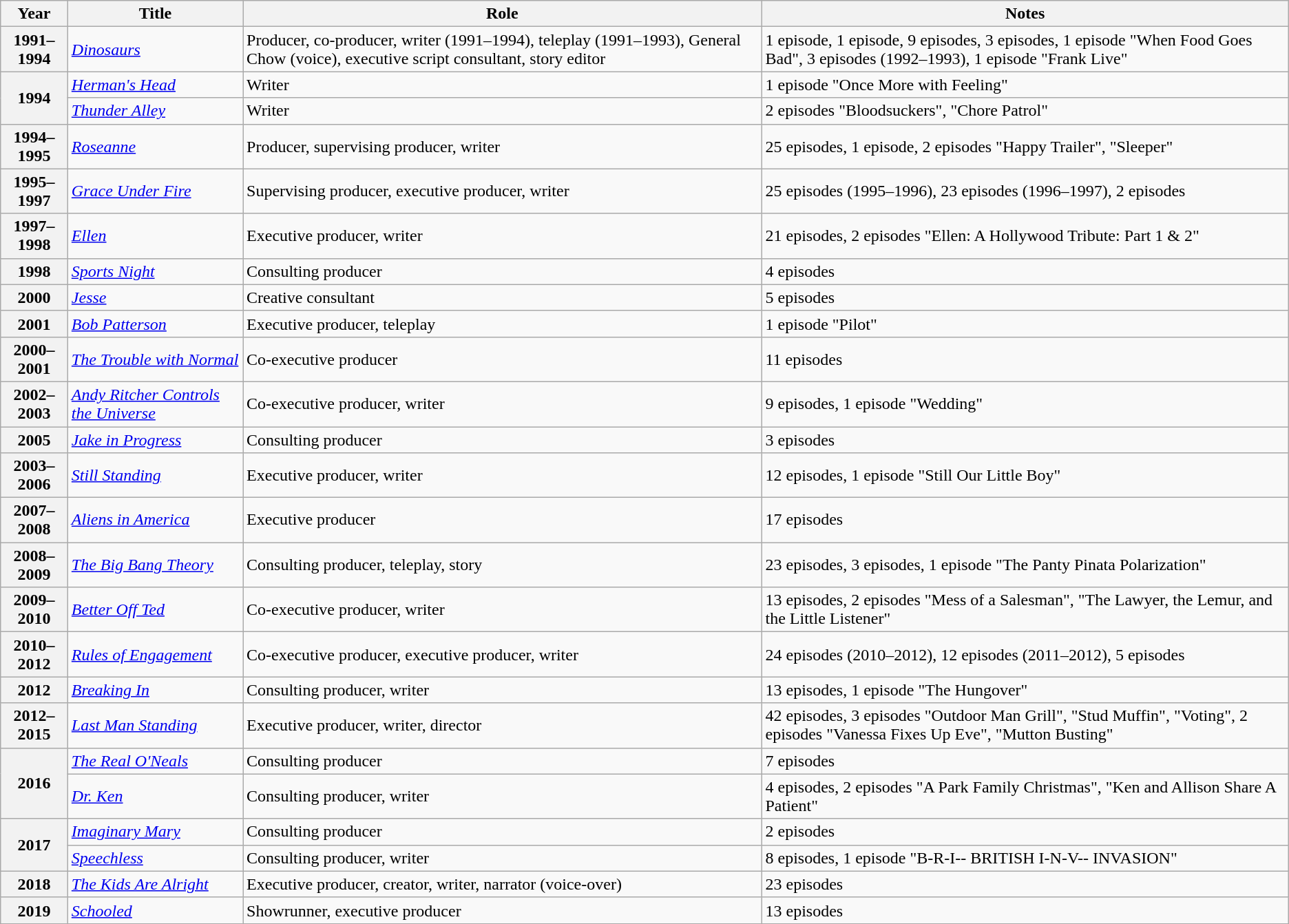<table class="wikitable sortable plainrowheaders">
<tr>
<th scope="col">Year</th>
<th scope="col">Title</th>
<th scope="col">Role</th>
<th scope="col">Notes</th>
</tr>
<tr>
<th scope="row">1991–1994</th>
<td><em><a href='#'>Dinosaurs</a></em></td>
<td>Producer, co-producer, writer (1991–1994), teleplay (1991–1993), General Chow (voice), executive script consultant, story editor</td>
<td>1 episode, 1 episode, 9 episodes, 3 episodes, 1 episode "When Food Goes Bad", 3 episodes (1992–1993), 1 episode "Frank Live"</td>
</tr>
<tr>
<th scope="row" rowspan="2">1994</th>
<td><em><a href='#'>Herman's Head</a></em></td>
<td>Writer</td>
<td>1 episode "Once More with Feeling"</td>
</tr>
<tr>
<td><em><a href='#'>Thunder Alley</a></em></td>
<td>Writer</td>
<td>2 episodes "Bloodsuckers", "Chore Patrol"</td>
</tr>
<tr>
<th scope="row">1994–1995</th>
<td><em><a href='#'>Roseanne</a></em></td>
<td>Producer, supervising producer, writer</td>
<td>25 episodes, 1 episode, 2 episodes "Happy Trailer", "Sleeper"</td>
</tr>
<tr>
<th scope="row">1995–1997</th>
<td><em><a href='#'>Grace Under Fire</a></em></td>
<td>Supervising producer, executive producer, writer</td>
<td>25 episodes (1995–1996), 23 episodes (1996–1997), 2 episodes</td>
</tr>
<tr>
<th scope="row">1997–1998</th>
<td><em><a href='#'>Ellen</a></em></td>
<td>Executive producer, writer</td>
<td>21 episodes, 2 episodes "Ellen: A Hollywood Tribute: Part 1 & 2"</td>
</tr>
<tr>
<th scope="row">1998</th>
<td><em><a href='#'>Sports Night</a></em></td>
<td>Consulting producer</td>
<td>4 episodes</td>
</tr>
<tr>
<th scope="row">2000</th>
<td><em><a href='#'>Jesse</a></em></td>
<td>Creative consultant</td>
<td>5 episodes</td>
</tr>
<tr>
<th scope="row">2001</th>
<td><em><a href='#'>Bob Patterson</a></em></td>
<td>Executive producer, teleplay</td>
<td>1 episode "Pilot"</td>
</tr>
<tr>
<th scope="row">2000–2001</th>
<td><em><a href='#'>The Trouble with Normal</a></em></td>
<td>Co-executive producer</td>
<td>11 episodes</td>
</tr>
<tr>
<th scope="row">2002–2003</th>
<td><em><a href='#'>Andy Ritcher Controls the Universe</a></em></td>
<td>Co-executive producer, writer</td>
<td>9 episodes, 1 episode "Wedding"</td>
</tr>
<tr>
<th scope="row">2005</th>
<td><em><a href='#'>Jake in Progress</a></em></td>
<td>Consulting producer</td>
<td>3 episodes</td>
</tr>
<tr>
<th scope="row">2003–2006</th>
<td><em><a href='#'>Still Standing</a></em></td>
<td>Executive producer, writer</td>
<td>12 episodes, 1 episode "Still Our Little Boy"</td>
</tr>
<tr>
<th scope="row">2007–2008</th>
<td><em><a href='#'>Aliens in America</a></em></td>
<td>Executive producer</td>
<td>17 episodes</td>
</tr>
<tr>
<th scope="row">2008–2009</th>
<td><em><a href='#'>The Big Bang Theory</a></em></td>
<td>Consulting producer, teleplay, story</td>
<td>23 episodes, 3 episodes, 1 episode "The Panty Pinata Polarization"</td>
</tr>
<tr>
<th scope="row">2009–2010</th>
<td><em><a href='#'>Better Off Ted</a></em></td>
<td>Co-executive producer, writer</td>
<td>13 episodes, 2 episodes "Mess of a Salesman", "The Lawyer, the Lemur, and the Little Listener"</td>
</tr>
<tr>
<th scope="row">2010–2012</th>
<td><em><a href='#'>Rules of Engagement</a></em></td>
<td>Co-executive producer, executive producer, writer</td>
<td>24 episodes (2010–2012), 12 episodes (2011–2012), 5 episodes</td>
</tr>
<tr>
<th scope="row">2012</th>
<td><em><a href='#'>Breaking In</a></em></td>
<td>Consulting producer, writer</td>
<td>13 episodes, 1 episode "The Hungover"</td>
</tr>
<tr>
<th scope="row">2012–2015</th>
<td><em><a href='#'>Last Man Standing</a></em></td>
<td>Executive producer, writer, director</td>
<td>42 episodes, 3 episodes "Outdoor Man Grill", "Stud Muffin", "Voting", 2 episodes "Vanessa Fixes Up Eve", "Mutton Busting"</td>
</tr>
<tr>
<th scope="row" rowspan="2">2016</th>
<td><em><a href='#'>The Real O'Neals</a></em></td>
<td>Consulting producer</td>
<td>7 episodes</td>
</tr>
<tr>
<td><em><a href='#'>Dr. Ken</a></em></td>
<td>Consulting producer, writer</td>
<td>4 episodes, 2 episodes "A Park Family Christmas", "Ken and Allison Share A Patient"</td>
</tr>
<tr>
<th scope="row" rowspan="2">2017</th>
<td><em><a href='#'>Imaginary Mary</a></em></td>
<td>Consulting producer</td>
<td>2 episodes</td>
</tr>
<tr>
<td><em><a href='#'>Speechless</a></em></td>
<td>Consulting producer, writer</td>
<td>8 episodes, 1 episode "B-R-I-- BRITISH I-N-V-- INVASION"</td>
</tr>
<tr>
<th scope="row">2018</th>
<td><em><a href='#'>The Kids Are Alright</a></em></td>
<td>Executive producer, creator, writer, narrator (voice-over)</td>
<td>23 episodes</td>
</tr>
<tr>
<th scope="row">2019</th>
<td><em><a href='#'>Schooled</a></em></td>
<td>Showrunner, executive producer</td>
<td>13 episodes</td>
</tr>
</table>
